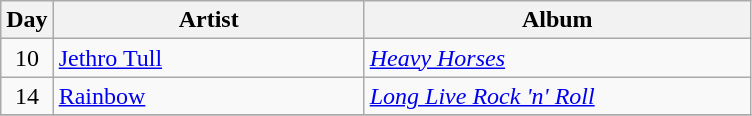<table class="wikitable" border="1">
<tr>
<th>Day</th>
<th width="200">Artist</th>
<th width="250">Album</th>
</tr>
<tr>
<td style="text-align:center;" rowspan="1">10</td>
<td><a href='#'>Jethro Tull</a></td>
<td><em><a href='#'>Heavy Horses</a></em></td>
</tr>
<tr>
<td style="text-align:center;" rowspan="1">14</td>
<td><a href='#'>Rainbow</a></td>
<td><em><a href='#'>Long Live Rock 'n' Roll</a></em></td>
</tr>
<tr>
</tr>
</table>
